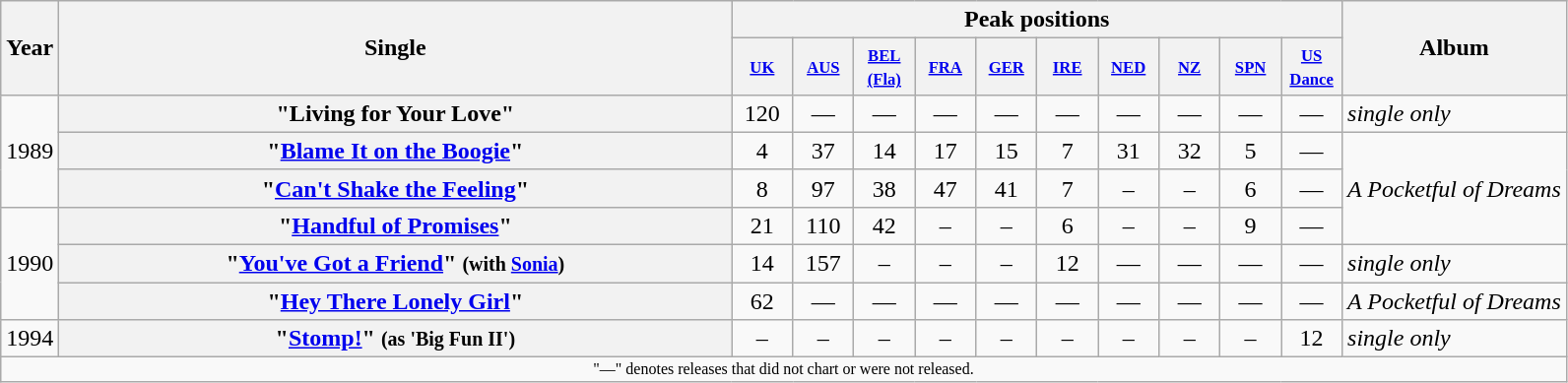<table class="wikitable plainrowheaders" style="text-align:center;">
<tr>
<th rowspan="2">Year</th>
<th rowspan="2" style="width:28em;">Single</th>
<th colspan="10">Peak positions</th>
<th rowspan="2">Album</th>
</tr>
<tr style="font-size:smaller;">
<th width="35"><small><a href='#'>UK</a></small><br></th>
<th width="35"><small><a href='#'>AUS</a></small><br></th>
<th width="35"><small><a href='#'>BEL<br>(Fla)</a></small><br></th>
<th width="35"><small><a href='#'>FRA</a></small><br></th>
<th width="35"><small><a href='#'>GER</a></small><br></th>
<th width="35"><small><a href='#'>IRE</a></small><br></th>
<th width="35"><small><a href='#'>NED</a></small><br></th>
<th width="35"><small><a href='#'>NZ</a></small><br></th>
<th width="35"><small><a href='#'>SPN</a></small></th>
<th width="35"><small><a href='#'>US<br>Dance</a></small><br></th>
</tr>
<tr>
<td rowspan="3">1989</td>
<th scope="row">"Living for Your Love"</th>
<td>120</td>
<td>—</td>
<td>—</td>
<td>—</td>
<td>—</td>
<td>—</td>
<td>—</td>
<td>—</td>
<td>—</td>
<td>—</td>
<td align="left" rowspan="1"><em>single only</em></td>
</tr>
<tr>
<th scope="row">"<a href='#'>Blame It on the Boogie</a>"</th>
<td>4</td>
<td>37</td>
<td>14</td>
<td>17</td>
<td>15</td>
<td>7</td>
<td>31</td>
<td>32</td>
<td>5</td>
<td>—</td>
<td align="left" rowspan="3"><em>A Pocketful of Dreams</em></td>
</tr>
<tr>
<th scope="row">"<a href='#'>Can't Shake the Feeling</a>"</th>
<td>8</td>
<td>97</td>
<td>38</td>
<td>47</td>
<td>41</td>
<td>7</td>
<td>–</td>
<td>–</td>
<td>6</td>
<td>—</td>
</tr>
<tr>
<td rowspan="3">1990</td>
<th scope="row">"<a href='#'>Handful of Promises</a>"</th>
<td>21</td>
<td>110</td>
<td>42</td>
<td>–</td>
<td>–</td>
<td>6</td>
<td>–</td>
<td>–</td>
<td>9</td>
<td>—</td>
</tr>
<tr>
<th scope="row">"<a href='#'>You've Got a Friend</a>" <small>(with <a href='#'>Sonia</a>)</small></th>
<td>14</td>
<td>157</td>
<td>–</td>
<td>–</td>
<td>–</td>
<td>12</td>
<td>—</td>
<td>—</td>
<td>—</td>
<td>—</td>
<td align="left" rowspan="1"><em>single only</em></td>
</tr>
<tr>
<th scope="row">"<a href='#'>Hey There Lonely Girl</a>"</th>
<td>62</td>
<td>—</td>
<td>—</td>
<td>—</td>
<td>—</td>
<td>—</td>
<td>—</td>
<td>—</td>
<td>—</td>
<td>—</td>
<td align="left" rowspan="1"><em>A Pocketful of Dreams</em></td>
</tr>
<tr>
<td rowspan="1">1994</td>
<th scope="row">"<a href='#'>Stomp!</a>" <small>(as 'Big Fun II')</small></th>
<td>–</td>
<td>–</td>
<td>–</td>
<td>–</td>
<td>–</td>
<td>–</td>
<td>–</td>
<td>–</td>
<td>–</td>
<td>12</td>
<td align="left" rowspan="1"><em>single only</em></td>
</tr>
<tr>
<td align="center" colspan="13" style="font-size:8pt">"—" denotes releases that did not chart or were not released.</td>
</tr>
</table>
